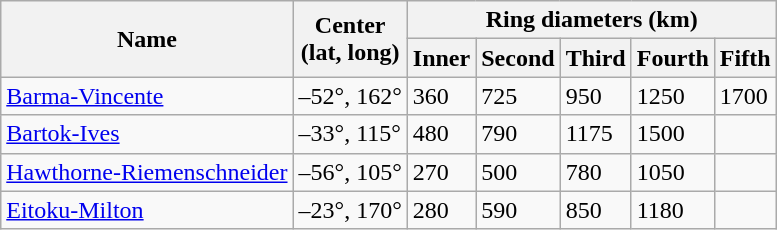<table class="wikitable">
<tr>
<th rowspan="2">Name</th>
<th rowspan="2">Center<br>(lat, long)</th>
<th colspan="5">Ring diameters (km)</th>
</tr>
<tr>
<th>Inner</th>
<th>Second</th>
<th>Third</th>
<th>Fourth</th>
<th>Fifth</th>
</tr>
<tr>
<td><a href='#'>Barma-Vincente</a></td>
<td>–52°, 162°</td>
<td>360</td>
<td>725</td>
<td>950</td>
<td>1250</td>
<td>1700</td>
</tr>
<tr>
<td><a href='#'>Bartok-Ives</a></td>
<td>–33°, 115°</td>
<td>480</td>
<td>790</td>
<td>1175</td>
<td>1500</td>
<td></td>
</tr>
<tr>
<td><a href='#'>Hawthorne-Riemenschneider</a></td>
<td>–56°, 105°</td>
<td>270</td>
<td>500</td>
<td>780</td>
<td>1050</td>
<td></td>
</tr>
<tr>
<td><a href='#'>Eitoku-Milton</a></td>
<td>–23°, 170°</td>
<td>280</td>
<td>590</td>
<td>850</td>
<td>1180</td>
<td></td>
</tr>
</table>
